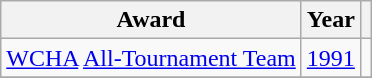<table class="wikitable">
<tr>
<th>Award</th>
<th>Year</th>
<th></th>
</tr>
<tr>
<td><a href='#'>WCHA</a> <a href='#'>All-Tournament Team</a></td>
<td><a href='#'>1991</a></td>
<td></td>
</tr>
<tr>
</tr>
</table>
